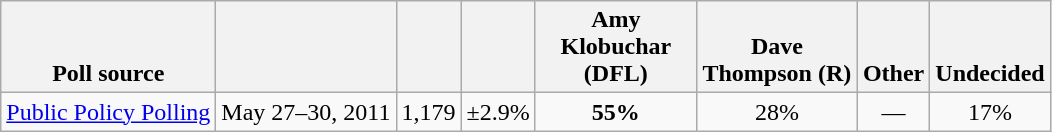<table class="wikitable" style="text-align:center">
<tr valign= bottom>
<th>Poll source</th>
<th></th>
<th></th>
<th></th>
<th style="width:100px;">Amy<br>Klobuchar (DFL)</th>
<th style="width:100px;">Dave<br>Thompson (R)</th>
<th>Other</th>
<th>Undecided</th>
</tr>
<tr>
<td align=left><a href='#'>Public Policy Polling</a></td>
<td>May 27–30, 2011</td>
<td>1,179</td>
<td>±2.9%</td>
<td><strong>55%</strong></td>
<td>28%</td>
<td>—</td>
<td>17%</td>
</tr>
</table>
